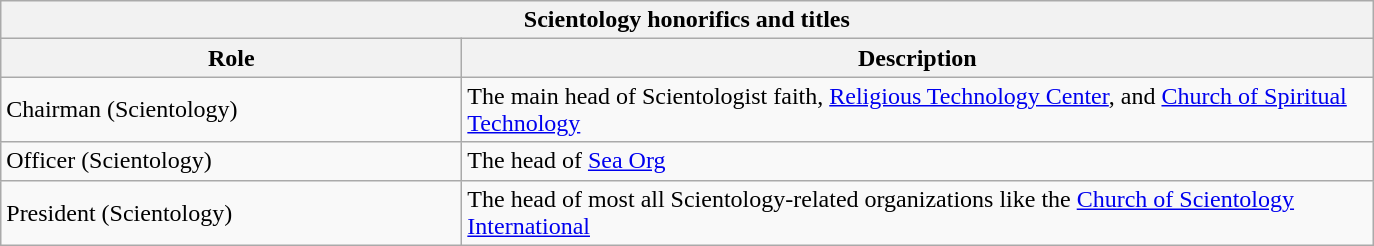<table class="wikitable">
<tr>
<th style="text-align:center;" colspan="6"><strong>Scientology honorifics and titles</strong></th>
</tr>
<tr>
<th scope="col" style="width:300px;">Role</th>
<th scope="col" style="width:600px;">Description</th>
</tr>
<tr>
<td>Chairman (Scientology)</td>
<td>The main head of Scientologist faith, <a href='#'>Religious Technology Center</a>, and <a href='#'>Church of Spiritual Technology</a></td>
</tr>
<tr>
<td>Officer (Scientology)</td>
<td>The head of <a href='#'>Sea Org</a></td>
</tr>
<tr>
<td>President (Scientology)</td>
<td>The head of most all Scientology-related organizations like the <a href='#'>Church of Scientology International</a></td>
</tr>
</table>
